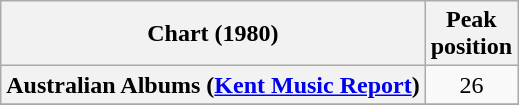<table class="wikitable sortable plainrowheaders" style="text-align:center">
<tr>
<th scope="col">Chart (1980)</th>
<th scope="col">Peak<br>position</th>
</tr>
<tr>
<th scope="row">Australian Albums (<a href='#'>Kent Music Report</a>)</th>
<td>26</td>
</tr>
<tr>
</tr>
</table>
